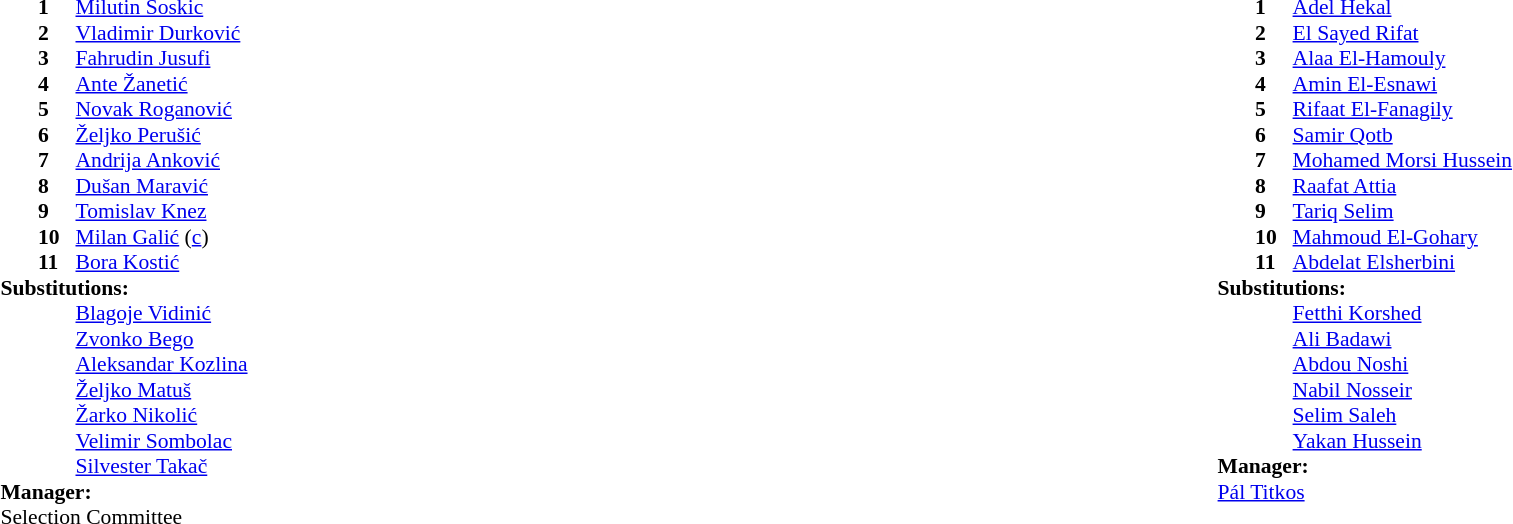<table width="100%">
<tr>
<td valign="top" width="40%"><br><table style="font-size:90%" cellspacing="0" cellpadding="0">
<tr>
<th width=25></th>
<th width=25></th>
</tr>
<tr>
<td></td>
<td><strong>1</strong></td>
<td><a href='#'>Milutin Soskic</a></td>
</tr>
<tr>
<td></td>
<td><strong>2</strong></td>
<td><a href='#'>Vladimir Durković</a></td>
</tr>
<tr>
<td></td>
<td><strong>3</strong></td>
<td><a href='#'>Fahrudin Jusufi</a></td>
</tr>
<tr>
<td></td>
<td><strong>4</strong></td>
<td><a href='#'>Ante Žanetić</a></td>
</tr>
<tr>
<td></td>
<td><strong>5</strong></td>
<td><a href='#'>Novak Roganović</a></td>
</tr>
<tr>
<td></td>
<td><strong>6</strong></td>
<td><a href='#'>Željko Perušić</a></td>
</tr>
<tr>
<td></td>
<td><strong>7</strong></td>
<td><a href='#'>Andrija Anković</a></td>
</tr>
<tr>
<td></td>
<td><strong>8</strong></td>
<td><a href='#'>Dušan Maravić</a></td>
</tr>
<tr>
<td></td>
<td><strong>9</strong></td>
<td><a href='#'>Tomislav Knez</a></td>
</tr>
<tr>
<td></td>
<td><strong>10</strong></td>
<td><a href='#'>Milan Galić</a> (<a href='#'>c</a>)</td>
</tr>
<tr>
<td></td>
<td><strong>11</strong></td>
<td><a href='#'>Bora Kostić</a></td>
</tr>
<tr>
<td colspan=3><strong>Substitutions:</strong></td>
</tr>
<tr>
<td></td>
<td></td>
<td><a href='#'>Blagoje Vidinić</a></td>
</tr>
<tr>
<td></td>
<td></td>
<td><a href='#'>Zvonko Bego</a></td>
</tr>
<tr>
<td></td>
<td></td>
<td><a href='#'>Aleksandar Kozlina</a></td>
</tr>
<tr>
<td></td>
<td></td>
<td><a href='#'>Željko Matuš</a></td>
</tr>
<tr>
<td></td>
<td></td>
<td><a href='#'>Žarko Nikolić</a></td>
</tr>
<tr>
<td></td>
<td></td>
<td><a href='#'>Velimir Sombolac</a></td>
</tr>
<tr>
<td></td>
<td></td>
<td><a href='#'>Silvester Takač</a></td>
</tr>
<tr>
<td colspan=3><strong>Manager:</strong></td>
</tr>
<tr>
<td colspan=3> Selection Committee</td>
</tr>
</table>
</td>
<td valign="top" width="50%"><br><table style="font-size:90%; margin:auto" cellspacing="0" cellpadding="0">
<tr>
<th width=25></th>
<th width=25></th>
</tr>
<tr>
<td></td>
<td><strong>1</strong></td>
<td><a href='#'>Adel Hekal</a></td>
</tr>
<tr>
<td></td>
<td><strong>2</strong></td>
<td><a href='#'>El Sayed Rifat</a></td>
</tr>
<tr>
<td></td>
<td><strong>3</strong></td>
<td><a href='#'>Alaa El-Hamouly</a></td>
</tr>
<tr>
<td></td>
<td><strong>4</strong></td>
<td><a href='#'>Amin El-Esnawi</a></td>
</tr>
<tr>
<td></td>
<td><strong>5</strong></td>
<td><a href='#'>Rifaat El-Fanagily</a></td>
</tr>
<tr>
<td></td>
<td><strong>6</strong></td>
<td><a href='#'>Samir Qotb</a></td>
</tr>
<tr>
<td></td>
<td><strong>7</strong></td>
<td><a href='#'>Mohamed Morsi Hussein</a></td>
</tr>
<tr>
<td></td>
<td><strong>8</strong></td>
<td><a href='#'>Raafat Attia</a></td>
</tr>
<tr>
<td></td>
<td><strong>9</strong></td>
<td><a href='#'>Tariq Selim</a></td>
</tr>
<tr>
<td></td>
<td><strong>10</strong></td>
<td><a href='#'>Mahmoud El-Gohary</a></td>
</tr>
<tr>
<td></td>
<td><strong>11</strong></td>
<td><a href='#'>Abdelat Elsherbini</a></td>
</tr>
<tr>
<td colspan=3><strong>Substitutions:</strong></td>
</tr>
<tr>
<td></td>
<td></td>
<td><a href='#'>Fetthi Korshed</a></td>
</tr>
<tr>
<td></td>
<td></td>
<td><a href='#'>Ali Badawi</a></td>
</tr>
<tr>
<td></td>
<td></td>
<td><a href='#'>Abdou Noshi</a></td>
</tr>
<tr>
<td></td>
<td></td>
<td><a href='#'>Nabil Nosseir</a></td>
</tr>
<tr>
<td></td>
<td></td>
<td><a href='#'>Selim Saleh</a></td>
</tr>
<tr>
<td></td>
<td></td>
<td><a href='#'>Yakan Hussein</a></td>
</tr>
<tr>
<td colspan=3><strong>Manager:</strong></td>
</tr>
<tr>
<td colspan=3> <a href='#'>Pál Titkos</a></td>
</tr>
</table>
</td>
</tr>
</table>
